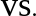<table align="right">
<tr>
<td></td>
<td><big><big>vs</big></big>.</td>
<td></td>
</tr>
</table>
